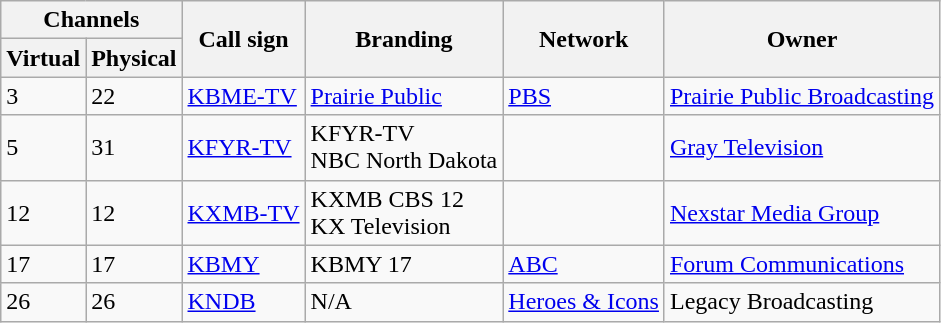<table class="wikitable">
<tr>
<th colspan=2>Channels</th>
<th rowspan=2>Call sign</th>
<th rowspan=2>Branding</th>
<th rowspan=2>Network</th>
<th rowspan=2>Owner</th>
</tr>
<tr>
<th>Virtual</th>
<th>Physical</th>
</tr>
<tr>
<td>3</td>
<td>22</td>
<td><a href='#'>KBME-TV</a></td>
<td><a href='#'>Prairie Public</a></td>
<td><a href='#'>PBS</a></td>
<td><a href='#'>Prairie Public Broadcasting</a></td>
</tr>
<tr>
<td>5</td>
<td>31</td>
<td><a href='#'>KFYR-TV</a></td>
<td>KFYR-TV<br>NBC North Dakota</td>
<td></td>
<td><a href='#'>Gray Television</a></td>
</tr>
<tr>
<td>12</td>
<td>12</td>
<td><a href='#'>KXMB-TV</a></td>
<td>KXMB CBS 12<br>KX Television</td>
<td></td>
<td><a href='#'>Nexstar Media Group</a></td>
</tr>
<tr>
<td>17</td>
<td>17</td>
<td><a href='#'>KBMY</a></td>
<td>KBMY 17</td>
<td><a href='#'>ABC</a></td>
<td><a href='#'>Forum Communications</a></td>
</tr>
<tr>
<td>26</td>
<td>26</td>
<td><a href='#'>KNDB</a></td>
<td>N/A</td>
<td><a href='#'>Heroes & Icons</a></td>
<td>Legacy Broadcasting</td>
</tr>
</table>
